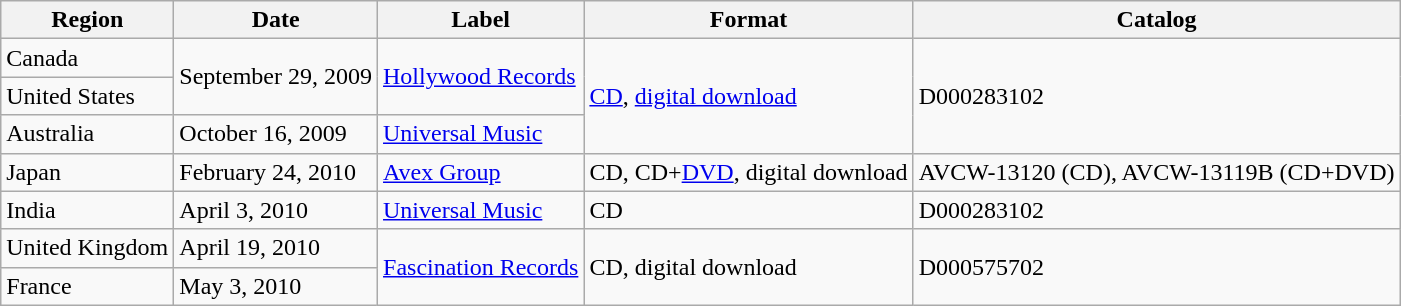<table class="wikitable">
<tr>
<th>Region</th>
<th>Date</th>
<th>Label</th>
<th>Format</th>
<th>Catalog</th>
</tr>
<tr>
<td>Canada</td>
<td rowspan="2">September 29, 2009</td>
<td rowspan="2"><a href='#'>Hollywood Records</a></td>
<td rowspan="3"><a href='#'>CD</a>, <a href='#'>digital download</a></td>
<td rowspan="3">D000283102<br></td>
</tr>
<tr>
<td>United States</td>
</tr>
<tr>
<td>Australia</td>
<td>October 16, 2009</td>
<td><a href='#'>Universal Music</a></td>
</tr>
<tr>
<td>Japan</td>
<td>February 24, 2010</td>
<td><a href='#'>Avex Group</a></td>
<td>CD, CD+<a href='#'>DVD</a>, digital download</td>
<td>AVCW-13120 (CD), AVCW-13119B (CD+DVD)</td>
</tr>
<tr>
<td>India</td>
<td>April 3, 2010</td>
<td><a href='#'>Universal Music</a></td>
<td>CD</td>
<td>D000283102</td>
</tr>
<tr>
<td>United Kingdom</td>
<td>April 19, 2010</td>
<td rowspan="2"><a href='#'>Fascination Records</a></td>
<td rowspan="2">CD, digital download</td>
<td rowspan="2">D000575702 </td>
</tr>
<tr>
<td>France</td>
<td>May 3, 2010</td>
</tr>
</table>
